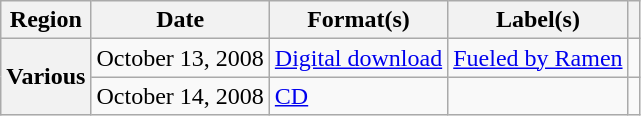<table class="wikitable plainrowheaders">
<tr>
<th scope="col">Region</th>
<th scope="col">Date</th>
<th scope="col">Format(s)</th>
<th scope="col">Label(s)</th>
<th scope="col"></th>
</tr>
<tr>
<th scope="row" rowspan="2">Various</th>
<td>October 13, 2008</td>
<td><a href='#'>Digital download</a></td>
<td><a href='#'>Fueled by Ramen</a></td>
<td style="text-align:center;"></td>
</tr>
<tr>
<td>October 14, 2008</td>
<td><a href='#'>CD</a></td>
<td></td>
<td style="text-align:center"></td>
</tr>
</table>
